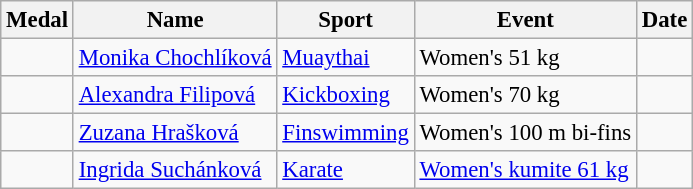<table class="wikitable sortable" style="font-size: 95%;">
<tr>
<th>Medal</th>
<th>Name</th>
<th>Sport</th>
<th>Event</th>
<th>Date</th>
</tr>
<tr>
<td></td>
<td><a href='#'>Monika Chochlíková</a></td>
<td><a href='#'>Muaythai</a></td>
<td>Women's 51 kg</td>
<td></td>
</tr>
<tr>
<td></td>
<td><a href='#'>Alexandra Filipová</a></td>
<td><a href='#'>Kickboxing</a></td>
<td>Women's 70 kg</td>
<td></td>
</tr>
<tr>
<td></td>
<td><a href='#'>Zuzana Hrašková</a></td>
<td><a href='#'>Finswimming</a></td>
<td>Women's 100 m bi-fins</td>
<td></td>
</tr>
<tr>
<td></td>
<td><a href='#'>Ingrida Suchánková</a></td>
<td><a href='#'>Karate</a></td>
<td><a href='#'>Women's kumite 61 kg</a></td>
<td></td>
</tr>
</table>
